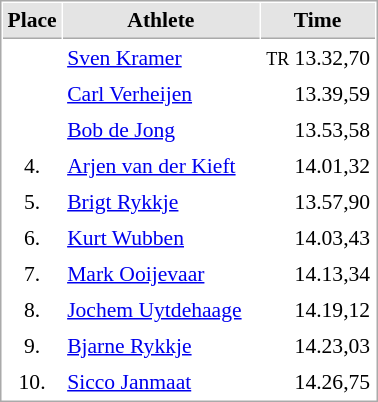<table cellspacing="1" cellpadding="3" style="border:1px solid #AAAAAA;font-size:90%">
<tr bgcolor="#E4E4E4">
<th style="border-bottom:1px solid #AAAAAA" width=15>Place</th>
<th style="border-bottom:1px solid #AAAAAA" width=125>Athlete</th>
<th style="border-bottom:1px solid #AAAAAA" width=70>Time</th>
</tr>
<tr>
<td align="center"></td>
<td><a href='#'>Sven Kramer</a></td>
<td align="right"><small>TR</small> 13.32,70</td>
</tr>
<tr>
<td align="center"></td>
<td><a href='#'>Carl Verheijen</a></td>
<td align="right">13.39,59</td>
</tr>
<tr>
<td align="center"></td>
<td><a href='#'>Bob de Jong</a></td>
<td align="right">13.53,58</td>
</tr>
<tr>
<td align="center">4.</td>
<td><a href='#'>Arjen van der Kieft</a></td>
<td align="right">14.01,32</td>
</tr>
<tr>
<td align="center">5.</td>
<td><a href='#'>Brigt Rykkje</a></td>
<td align="right">13.57,90</td>
</tr>
<tr>
<td align="center">6.</td>
<td><a href='#'>Kurt Wubben</a></td>
<td align="right">14.03,43</td>
</tr>
<tr>
<td align="center">7.</td>
<td><a href='#'>Mark Ooijevaar</a></td>
<td align="right">14.13,34</td>
</tr>
<tr>
<td align="center">8.</td>
<td><a href='#'>Jochem Uytdehaage</a></td>
<td align="right">14.19,12</td>
</tr>
<tr>
<td align="center">9.</td>
<td><a href='#'>Bjarne Rykkje</a></td>
<td align="right">14.23,03</td>
</tr>
<tr>
<td align="center">10.</td>
<td><a href='#'>Sicco Janmaat</a></td>
<td align="right">14.26,75</td>
</tr>
</table>
